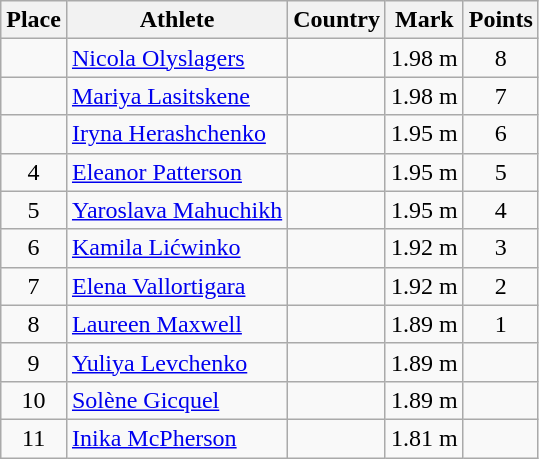<table class="wikitable">
<tr>
<th>Place</th>
<th>Athlete</th>
<th>Country</th>
<th>Mark</th>
<th>Points</th>
</tr>
<tr>
<td align=center></td>
<td><a href='#'>Nicola Olyslagers</a></td>
<td></td>
<td>1.98 m</td>
<td align=center>8</td>
</tr>
<tr>
<td align=center></td>
<td><a href='#'>Mariya Lasitskene</a></td>
<td></td>
<td>1.98 m</td>
<td align=center>7</td>
</tr>
<tr>
<td align=center></td>
<td><a href='#'>Iryna Herashchenko</a></td>
<td></td>
<td>1.95 m</td>
<td align=center>6</td>
</tr>
<tr>
<td align=center>4</td>
<td><a href='#'>Eleanor Patterson</a></td>
<td></td>
<td>1.95 m</td>
<td align=center>5</td>
</tr>
<tr>
<td align=center>5</td>
<td><a href='#'>Yaroslava Mahuchikh</a></td>
<td></td>
<td>1.95 m</td>
<td align=center>4</td>
</tr>
<tr>
<td align=center>6</td>
<td><a href='#'>Kamila Lićwinko</a></td>
<td></td>
<td>1.92 m</td>
<td align=center>3</td>
</tr>
<tr>
<td align=center>7</td>
<td><a href='#'>Elena Vallortigara</a></td>
<td></td>
<td>1.92 m</td>
<td align=center>2</td>
</tr>
<tr>
<td align=center>8</td>
<td><a href='#'>Laureen Maxwell</a></td>
<td></td>
<td>1.89 m</td>
<td align=center>1</td>
</tr>
<tr>
<td align=center>9</td>
<td><a href='#'>Yuliya Levchenko</a></td>
<td></td>
<td>1.89 m</td>
<td align=center></td>
</tr>
<tr>
<td align=center>10</td>
<td><a href='#'>Solène Gicquel</a></td>
<td></td>
<td>1.89 m</td>
<td align=center></td>
</tr>
<tr>
<td align=center>11</td>
<td><a href='#'>Inika McPherson</a></td>
<td></td>
<td>1.81 m</td>
<td align=center></td>
</tr>
</table>
